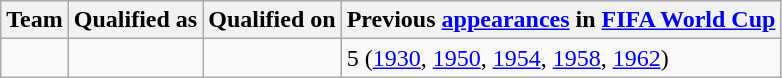<table class="wikitable sortable">
<tr>
<th>Team</th>
<th>Qualified as</th>
<th>Qualified on</th>
<th data-sort-type="number">Previous <a href='#'>appearances</a> in <a href='#'>FIFA World Cup</a></th>
</tr>
<tr>
<td></td>
<td></td>
<td></td>
<td>5 (<a href='#'>1930</a>, <a href='#'>1950</a>, <a href='#'>1954</a>, <a href='#'>1958</a>, <a href='#'>1962</a>)</td>
</tr>
</table>
